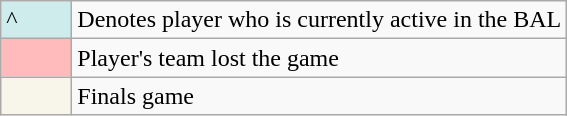<table class="wikitable">
<tr>
<td style="background-color:#CFECEC; width:40px">^</td>
<td colspan="5">Denotes player who is currently active in the BAL</td>
</tr>
<tr>
<th scope="row" style="text-align:center; background-color: #ffbbbb"></th>
<td colspan="5">Player's team lost the game</td>
</tr>
<tr>
<th scope="row" style="text-align:center; background-color: #f8f5ea"></th>
<td colspan="5">Finals game</td>
</tr>
</table>
